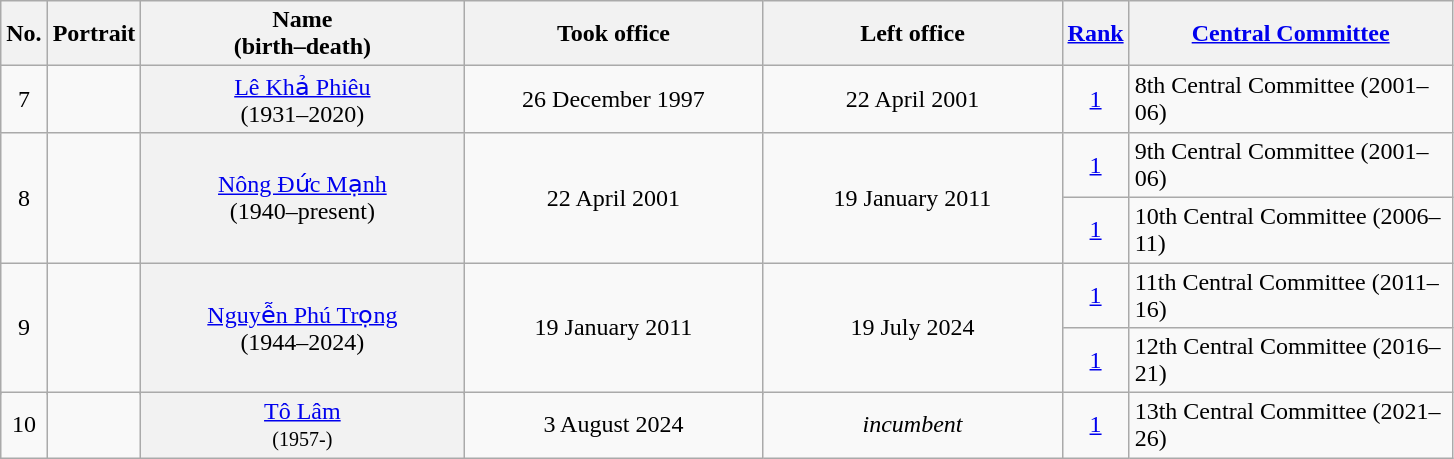<table class="wikitable">
<tr>
<th scope="col" style="width:1em;">No.<br></th>
<th scope="col" style="width:1em;">Portrait</th>
<th scope="col" style="width:13em;">Name<br>(birth–death)</th>
<th scope="col" style="width:12em;">Took office</th>
<th scope="col" style="width:12em;">Left office</th>
<th scope="col" style="width:1em;"><a href='#'>Rank</a><br></th>
<th scope="col" style="width:13em;"><a href='#'>Central Committee</a></th>
</tr>
<tr>
<td align="center">7</td>
<td align="center"></td>
<th align="center" scope="row" style="font-weight:normal;"><a href='#'>Lê Khả Phiêu</a><br>(1931–2020)</th>
<td align="center">26 December 1997</td>
<td align="center">22 April 2001</td>
<td align="center"><a href='#'>1</a></td>
<td align="left">8th Central Committee (2001–06)</td>
</tr>
<tr>
<td align="center" rowspan="2">8</td>
<td rowspan="2" align="center"></td>
<th align="center" scope="row" style="font-weight:normal;" rowspan="2"><a href='#'>Nông Đức Mạnh</a><br>(1940–present)</th>
<td align="center" rowspan="2">22 April 2001</td>
<td align="center" rowspan="2">19 January 2011</td>
<td align="center"><a href='#'>1</a></td>
<td align="left">9th Central Committee (2001–06)</td>
</tr>
<tr>
<td align="center"><a href='#'>1</a></td>
<td align="left">10th Central Committee (2006–11)</td>
</tr>
<tr>
<td rowspan="3" align="center">9</td>
<td rowspan="3" align="center"></td>
<th rowspan="3" align="center" scope="row" style="font-weight:normal;"><a href='#'>Nguyễn Phú Trọng</a><br>(1944–2024)</th>
<td rowspan="3" align="center">19 January 2011</td>
<td rowspan="3" align="center">19 July 2024</td>
<td align="center"><a href='#'>1</a></td>
<td align="left">11th Central Committee (2011–16)</td>
</tr>
<tr>
<td align="center"><a href='#'>1</a></td>
<td align="left">12th Central Committee (2016–21)</td>
</tr>
<tr>
<td rowspan="2" align="center"><a href='#'>1</a></td>
<td rowspan="2" align="left">13th Central Committee (2021–26)</td>
</tr>
<tr>
<td align="center" rowspan="3">10</td>
<td rowspan="3" align="center"></td>
<th align="center" scope="row" style="font-weight:normal;" rowspan="3"><a href='#'>Tô Lâm</a><br><small>(1957-)</small></th>
<td align="center" rowspan="3">3 August 2024</td>
<td align="center" rowspan="3"><em>incumbent</em></td>
</tr>
</table>
